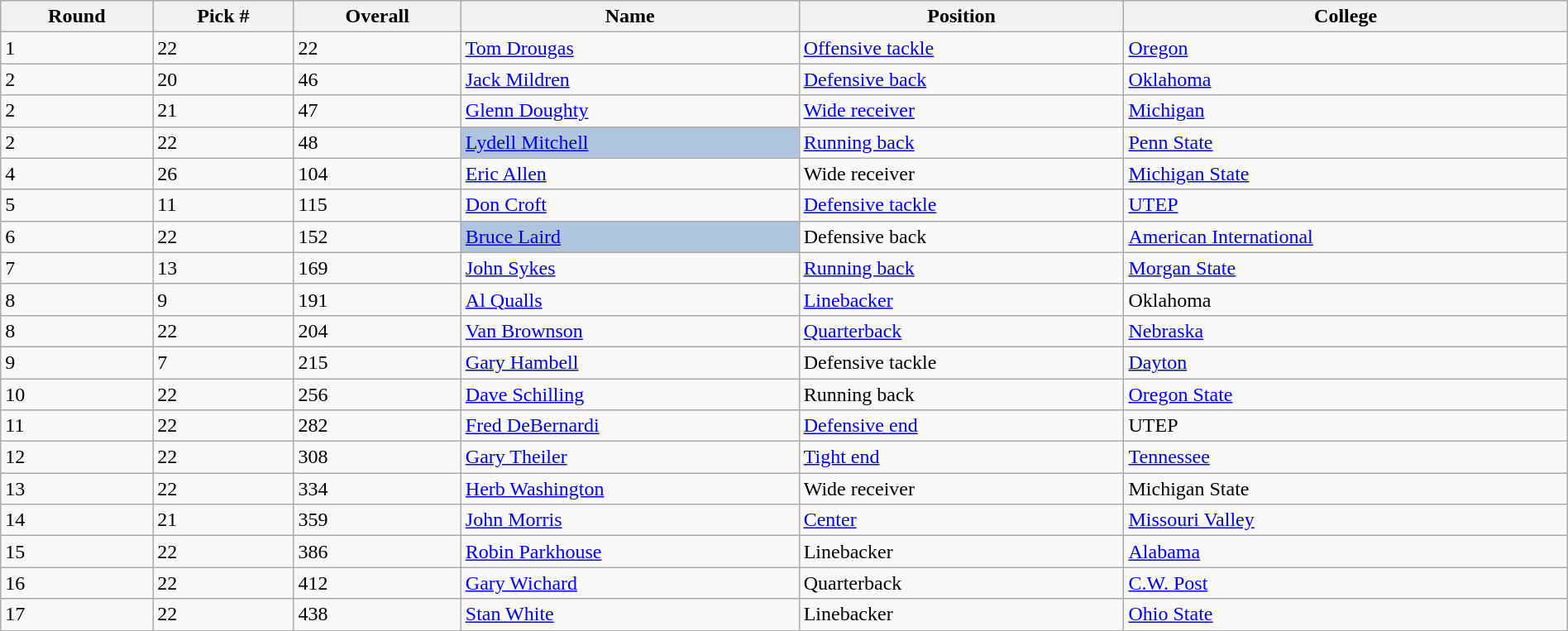<table class="wikitable sortable sortable" style="width: 100%">
<tr>
<th>Round</th>
<th>Pick #</th>
<th>Overall</th>
<th>Name</th>
<th>Position</th>
<th>College</th>
</tr>
<tr>
<td>1</td>
<td>22</td>
<td>22</td>
<td><a href='#'>Tom Drougas</a></td>
<td><a href='#'>Offensive tackle</a></td>
<td><a href='#'>Oregon</a></td>
</tr>
<tr>
<td>2</td>
<td>20</td>
<td>46</td>
<td><a href='#'>Jack Mildren</a></td>
<td><a href='#'>Defensive back</a></td>
<td><a href='#'>Oklahoma</a></td>
</tr>
<tr>
<td>2</td>
<td>21</td>
<td>47</td>
<td><a href='#'>Glenn Doughty</a></td>
<td><a href='#'>Wide receiver</a></td>
<td><a href='#'>Michigan</a></td>
</tr>
<tr>
<td>2</td>
<td>22</td>
<td>48</td>
<td bgcolor=lightsteelblue><a href='#'>Lydell Mitchell</a></td>
<td><a href='#'>Running back</a></td>
<td><a href='#'>Penn State</a></td>
</tr>
<tr>
<td>4</td>
<td>26</td>
<td>104</td>
<td><a href='#'>Eric Allen</a></td>
<td>Wide receiver</td>
<td><a href='#'>Michigan State</a></td>
</tr>
<tr>
<td>5</td>
<td>11</td>
<td>115</td>
<td><a href='#'>Don Croft</a></td>
<td><a href='#'>Defensive tackle</a></td>
<td><a href='#'>UTEP</a></td>
</tr>
<tr>
<td>6</td>
<td>22</td>
<td>152</td>
<td bgcolor=lightsteelblue><a href='#'>Bruce Laird</a></td>
<td>Defensive back</td>
<td><a href='#'>American International</a></td>
</tr>
<tr>
<td>7</td>
<td>13</td>
<td>169</td>
<td><a href='#'>John Sykes</a></td>
<td><a href='#'>Running back</a></td>
<td><a href='#'>Morgan State</a></td>
</tr>
<tr>
<td>8</td>
<td>9</td>
<td>191</td>
<td><a href='#'>Al Qualls</a></td>
<td><a href='#'>Linebacker</a></td>
<td>Oklahoma</td>
</tr>
<tr>
<td>8</td>
<td>22</td>
<td>204</td>
<td><a href='#'>Van Brownson</a></td>
<td><a href='#'>Quarterback</a></td>
<td><a href='#'>Nebraska</a></td>
</tr>
<tr>
<td>9</td>
<td>7</td>
<td>215</td>
<td><a href='#'>Gary Hambell</a></td>
<td>Defensive tackle</td>
<td><a href='#'>Dayton</a></td>
</tr>
<tr>
<td>10</td>
<td>22</td>
<td>256</td>
<td><a href='#'>Dave Schilling</a></td>
<td>Running back</td>
<td><a href='#'>Oregon State</a></td>
</tr>
<tr>
<td>11</td>
<td>22</td>
<td>282</td>
<td><a href='#'>Fred DeBernardi</a></td>
<td><a href='#'>Defensive end</a></td>
<td>UTEP</td>
</tr>
<tr>
<td>12</td>
<td>22</td>
<td>308</td>
<td><a href='#'>Gary Theiler</a></td>
<td><a href='#'>Tight end</a></td>
<td><a href='#'>Tennessee</a></td>
</tr>
<tr>
<td>13</td>
<td>22</td>
<td>334</td>
<td><a href='#'>Herb Washington</a></td>
<td>Wide receiver</td>
<td>Michigan State</td>
</tr>
<tr>
<td>14</td>
<td>21</td>
<td>359</td>
<td><a href='#'>John Morris</a></td>
<td><a href='#'>Center</a></td>
<td><a href='#'>Missouri Valley</a></td>
</tr>
<tr>
<td>15</td>
<td>22</td>
<td>386</td>
<td><a href='#'>Robin Parkhouse</a></td>
<td>Linebacker</td>
<td><a href='#'>Alabama</a></td>
</tr>
<tr>
<td>16</td>
<td>22</td>
<td>412</td>
<td><a href='#'>Gary Wichard</a></td>
<td>Quarterback</td>
<td><a href='#'>C.W. Post</a></td>
</tr>
<tr>
<td>17</td>
<td>22</td>
<td>438</td>
<td><a href='#'>Stan White</a></td>
<td>Linebacker</td>
<td><a href='#'>Ohio State</a></td>
</tr>
</table>
